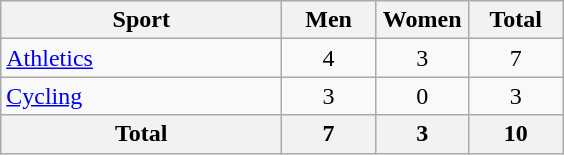<table class="wikitable sortable" style="text-align:center;">
<tr>
<th width=180>Sport</th>
<th width=55>Men</th>
<th width=55>Women</th>
<th width=55>Total</th>
</tr>
<tr>
<td align=left><a href='#'>Athletics</a></td>
<td>4</td>
<td>3</td>
<td>7</td>
</tr>
<tr>
<td align=left><a href='#'>Cycling</a></td>
<td>3</td>
<td>0</td>
<td>3</td>
</tr>
<tr>
<th>Total</th>
<th>7</th>
<th>3</th>
<th>10</th>
</tr>
</table>
